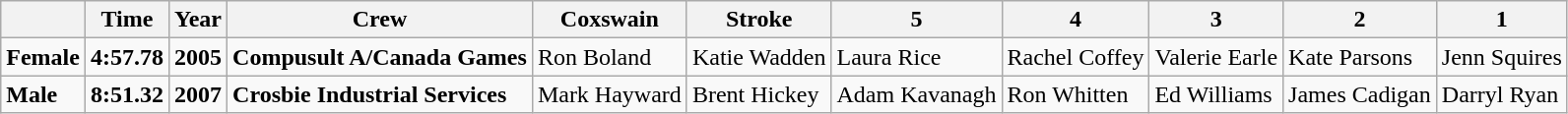<table class="wikitable">
<tr>
<th></th>
<th>Time</th>
<th>Year</th>
<th>Crew</th>
<th><strong>Coxswain</strong></th>
<th><strong>Stroke</strong></th>
<th><strong>5</strong></th>
<th><strong>4</strong></th>
<th><strong>3</strong></th>
<th><strong>2</strong></th>
<th><strong>1</strong></th>
</tr>
<tr>
<td><strong>Female</strong></td>
<td><strong>4:57.78</strong></td>
<td><strong>2005</strong></td>
<td><strong>Compusult A/Canada Games</strong></td>
<td>Ron Boland</td>
<td>Katie Wadden</td>
<td>Laura Rice</td>
<td>Rachel Coffey</td>
<td>Valerie Earle</td>
<td>Kate Parsons</td>
<td>Jenn Squires</td>
</tr>
<tr>
<td><strong>Male</strong></td>
<td><strong>8:51.32</strong></td>
<td><strong>2007</strong></td>
<td><strong>Crosbie Industrial Services</strong></td>
<td>Mark Hayward</td>
<td>Brent Hickey</td>
<td>Adam Kavanagh</td>
<td>Ron Whitten</td>
<td>Ed Williams</td>
<td>James Cadigan</td>
<td>Darryl Ryan</td>
</tr>
</table>
